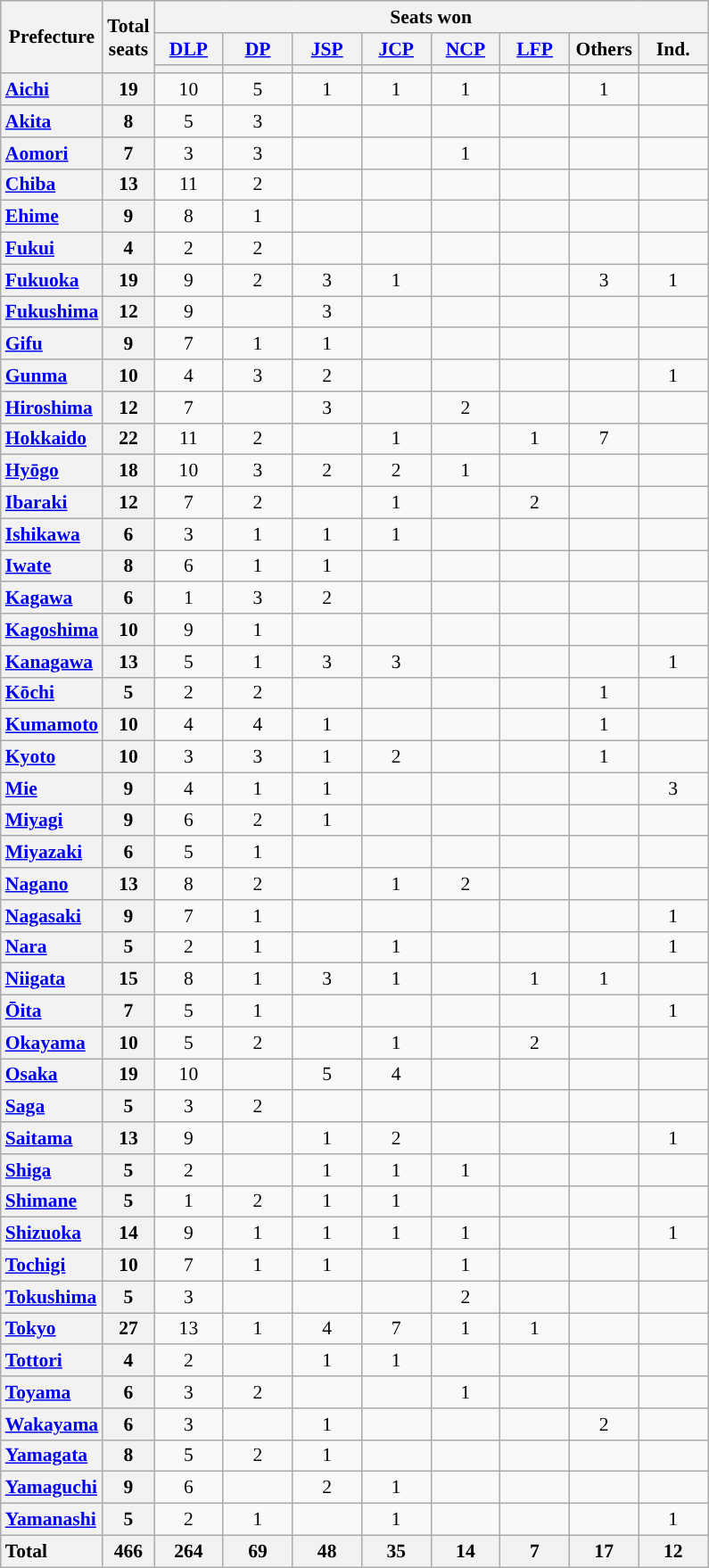<table class="wikitable" style="text-align:center; font-size: 0.9em;">
<tr>
<th rowspan="3">Prefecture</th>
<th rowspan="3">Total<br>seats</th>
<th colspan="8">Seats won</th>
</tr>
<tr>
<th class="unsortable" style="width:45px;"><a href='#'>DLP</a></th>
<th class="unsortable" style="width:45px;"><a href='#'>DP</a></th>
<th class="unsortable" style="width:45px;"><a href='#'>JSP</a></th>
<th class="unsortable" style="width:45px;"><a href='#'>JCP</a></th>
<th class="unsortable" style="width:45px;"><a href='#'>NCP</a></th>
<th class="unsortable" style="width:45px;"><a href='#'>LFP</a></th>
<th class="unsortable" style="width:45px;">Others</th>
<th class="unsortable" style="width:45px;">Ind.</th>
</tr>
<tr>
<th style="background:"></th>
<th style="background:"></th>
<th style="background:"></th>
<th style="background:"></th>
<th style="background:"></th>
<th style="background:"></th>
<th></th>
<th style="background:"></th>
</tr>
<tr>
<th style="text-align: left;"><a href='#'>Aichi</a></th>
<th>19</th>
<td>10</td>
<td>5</td>
<td>1</td>
<td>1</td>
<td>1</td>
<td></td>
<td>1</td>
<td></td>
</tr>
<tr>
<th style="text-align: left;"><a href='#'>Akita</a></th>
<th>8</th>
<td>5</td>
<td>3</td>
<td></td>
<td></td>
<td></td>
<td></td>
<td></td>
<td></td>
</tr>
<tr>
<th style="text-align: left;"><a href='#'>Aomori</a></th>
<th>7</th>
<td>3</td>
<td>3</td>
<td></td>
<td></td>
<td>1</td>
<td></td>
<td></td>
<td></td>
</tr>
<tr>
<th style="text-align: left;"><a href='#'>Chiba</a></th>
<th>13</th>
<td>11</td>
<td>2</td>
<td></td>
<td></td>
<td></td>
<td></td>
<td></td>
<td></td>
</tr>
<tr>
<th style="text-align: left;"><a href='#'>Ehime</a></th>
<th>9</th>
<td>8</td>
<td>1</td>
<td></td>
<td></td>
<td></td>
<td></td>
<td></td>
<td></td>
</tr>
<tr>
<th style="text-align: left;"><a href='#'>Fukui</a></th>
<th>4</th>
<td>2</td>
<td>2</td>
<td></td>
<td></td>
<td></td>
<td></td>
<td></td>
<td></td>
</tr>
<tr>
<th style="text-align: left;"><a href='#'>Fukuoka</a></th>
<th>19</th>
<td>9</td>
<td>2</td>
<td>3</td>
<td>1</td>
<td></td>
<td></td>
<td>3</td>
<td>1</td>
</tr>
<tr>
<th style="text-align: left;"><a href='#'>Fukushima</a></th>
<th>12</th>
<td>9</td>
<td></td>
<td>3</td>
<td></td>
<td></td>
<td></td>
<td></td>
<td></td>
</tr>
<tr>
<th style="text-align: left;"><a href='#'>Gifu</a></th>
<th>9</th>
<td>7</td>
<td>1</td>
<td>1</td>
<td></td>
<td></td>
<td></td>
<td></td>
<td></td>
</tr>
<tr>
<th style="text-align: left;"><a href='#'>Gunma</a></th>
<th>10</th>
<td>4</td>
<td>3</td>
<td>2</td>
<td></td>
<td></td>
<td></td>
<td></td>
<td>1</td>
</tr>
<tr>
<th style="text-align: left;"><a href='#'>Hiroshima</a></th>
<th>12</th>
<td>7</td>
<td></td>
<td>3</td>
<td></td>
<td>2</td>
<td></td>
<td></td>
<td></td>
</tr>
<tr>
<th style="text-align: left;"><a href='#'>Hokkaido</a></th>
<th>22</th>
<td>11</td>
<td>2</td>
<td></td>
<td>1</td>
<td></td>
<td>1</td>
<td>7</td>
<td></td>
</tr>
<tr>
<th style="text-align: left;"><a href='#'>Hyōgo</a></th>
<th>18</th>
<td>10</td>
<td>3</td>
<td>2</td>
<td>2</td>
<td>1</td>
<td></td>
<td></td>
<td></td>
</tr>
<tr>
<th style="text-align: left;"><a href='#'>Ibaraki</a></th>
<th>12</th>
<td>7</td>
<td>2</td>
<td></td>
<td>1</td>
<td></td>
<td>2</td>
<td></td>
<td></td>
</tr>
<tr>
<th style="text-align: left;"><a href='#'>Ishikawa</a></th>
<th>6</th>
<td>3</td>
<td>1</td>
<td>1</td>
<td>1</td>
<td></td>
<td></td>
<td></td>
<td></td>
</tr>
<tr>
<th style="text-align: left;"><a href='#'>Iwate</a></th>
<th>8</th>
<td>6</td>
<td>1</td>
<td>1</td>
<td></td>
<td></td>
<td></td>
<td></td>
<td></td>
</tr>
<tr>
<th style="text-align: left;"><a href='#'>Kagawa</a></th>
<th>6</th>
<td>1</td>
<td>3</td>
<td>2</td>
<td></td>
<td></td>
<td></td>
<td></td>
<td></td>
</tr>
<tr>
<th style="text-align: left;"><a href='#'>Kagoshima</a></th>
<th>10</th>
<td>9</td>
<td>1</td>
<td></td>
<td></td>
<td></td>
<td></td>
<td></td>
<td></td>
</tr>
<tr>
<th style="text-align: left;"><a href='#'>Kanagawa</a></th>
<th>13</th>
<td>5</td>
<td>1</td>
<td>3</td>
<td>3</td>
<td></td>
<td></td>
<td></td>
<td>1</td>
</tr>
<tr>
<th style="text-align: left;"><a href='#'>Kōchi</a></th>
<th>5</th>
<td>2</td>
<td>2</td>
<td></td>
<td></td>
<td></td>
<td></td>
<td>1</td>
<td></td>
</tr>
<tr>
<th style="text-align: left;"><a href='#'>Kumamoto</a></th>
<th>10</th>
<td>4</td>
<td>4</td>
<td>1</td>
<td></td>
<td></td>
<td></td>
<td>1</td>
<td></td>
</tr>
<tr>
<th style="text-align: left;"><a href='#'>Kyoto</a></th>
<th>10</th>
<td>3</td>
<td>3</td>
<td>1</td>
<td>2</td>
<td></td>
<td></td>
<td>1</td>
<td></td>
</tr>
<tr>
<th style="text-align: left;"><a href='#'>Mie</a></th>
<th>9</th>
<td>4</td>
<td>1</td>
<td>1</td>
<td></td>
<td></td>
<td></td>
<td></td>
<td>3</td>
</tr>
<tr>
<th style="text-align: left;"><a href='#'>Miyagi</a></th>
<th>9</th>
<td>6</td>
<td>2</td>
<td>1</td>
<td></td>
<td></td>
<td></td>
<td></td>
<td></td>
</tr>
<tr>
<th style="text-align: left;"><a href='#'>Miyazaki</a></th>
<th>6</th>
<td>5</td>
<td>1</td>
<td></td>
<td></td>
<td></td>
<td></td>
<td></td>
<td></td>
</tr>
<tr>
<th style="text-align: left;"><a href='#'>Nagano</a></th>
<th>13</th>
<td>8</td>
<td>2</td>
<td></td>
<td>1</td>
<td>2</td>
<td></td>
<td></td>
<td></td>
</tr>
<tr>
<th style="text-align: left;"><a href='#'>Nagasaki</a></th>
<th>9</th>
<td>7</td>
<td>1</td>
<td></td>
<td></td>
<td></td>
<td></td>
<td></td>
<td>1</td>
</tr>
<tr>
<th style="text-align: left;"><a href='#'>Nara</a></th>
<th>5</th>
<td>2</td>
<td>1</td>
<td></td>
<td>1</td>
<td></td>
<td></td>
<td></td>
<td>1</td>
</tr>
<tr>
<th style="text-align: left;"><a href='#'>Niigata</a></th>
<th>15</th>
<td>8</td>
<td>1</td>
<td>3</td>
<td>1</td>
<td></td>
<td>1</td>
<td>1</td>
<td></td>
</tr>
<tr>
<th style="text-align: left;"><a href='#'>Ōita</a></th>
<th>7</th>
<td>5</td>
<td>1</td>
<td></td>
<td></td>
<td></td>
<td></td>
<td></td>
<td>1</td>
</tr>
<tr>
<th style="text-align: left;"><a href='#'>Okayama</a></th>
<th>10</th>
<td>5</td>
<td>2</td>
<td></td>
<td>1</td>
<td></td>
<td>2</td>
<td></td>
<td></td>
</tr>
<tr>
<th style="text-align: left;"><a href='#'>Osaka</a></th>
<th>19</th>
<td>10</td>
<td></td>
<td>5</td>
<td>4</td>
<td></td>
<td></td>
<td></td>
<td></td>
</tr>
<tr>
<th style="text-align: left;"><a href='#'>Saga</a></th>
<th>5</th>
<td>3</td>
<td>2</td>
<td></td>
<td></td>
<td></td>
<td></td>
<td></td>
<td></td>
</tr>
<tr>
<th style="text-align: left;"><a href='#'>Saitama</a></th>
<th>13</th>
<td>9</td>
<td></td>
<td>1</td>
<td>2</td>
<td></td>
<td></td>
<td></td>
<td>1</td>
</tr>
<tr>
<th style="text-align: left;"><a href='#'>Shiga</a></th>
<th>5</th>
<td>2</td>
<td></td>
<td>1</td>
<td>1</td>
<td>1</td>
<td></td>
<td></td>
<td></td>
</tr>
<tr>
<th style="text-align: left;"><a href='#'>Shimane</a></th>
<th>5</th>
<td>1</td>
<td>2</td>
<td>1</td>
<td>1</td>
<td></td>
<td></td>
<td></td>
<td></td>
</tr>
<tr>
<th style="text-align: left;"><a href='#'>Shizuoka</a></th>
<th>14</th>
<td>9</td>
<td>1</td>
<td>1</td>
<td>1</td>
<td>1</td>
<td></td>
<td></td>
<td>1</td>
</tr>
<tr>
<th style="text-align: left;"><a href='#'>Tochigi</a></th>
<th>10</th>
<td>7</td>
<td>1</td>
<td>1</td>
<td></td>
<td>1</td>
<td></td>
<td></td>
<td></td>
</tr>
<tr>
<th style="text-align: left;"><a href='#'>Tokushima</a></th>
<th>5</th>
<td>3</td>
<td></td>
<td></td>
<td></td>
<td>2</td>
<td></td>
<td></td>
<td></td>
</tr>
<tr>
<th style="text-align: left;"><a href='#'>Tokyo</a></th>
<th>27</th>
<td>13</td>
<td>1</td>
<td>4</td>
<td>7</td>
<td>1</td>
<td>1</td>
<td></td>
<td></td>
</tr>
<tr>
<th style="text-align: left;"><a href='#'>Tottori</a></th>
<th>4</th>
<td>2</td>
<td></td>
<td>1</td>
<td>1</td>
<td></td>
<td></td>
<td></td>
<td></td>
</tr>
<tr>
<th style="text-align: left;"><a href='#'>Toyama</a></th>
<th>6</th>
<td>3</td>
<td>2</td>
<td></td>
<td></td>
<td>1</td>
<td></td>
<td></td>
<td></td>
</tr>
<tr>
<th style="text-align: left;"><a href='#'>Wakayama</a></th>
<th>6</th>
<td>3</td>
<td></td>
<td>1</td>
<td></td>
<td></td>
<td></td>
<td>2</td>
<td></td>
</tr>
<tr>
<th style="text-align: left;"><a href='#'>Yamagata</a></th>
<th>8</th>
<td>5</td>
<td>2</td>
<td>1</td>
<td></td>
<td></td>
<td></td>
<td></td>
<td></td>
</tr>
<tr>
<th style="text-align: left;"><a href='#'>Yamaguchi</a></th>
<th>9</th>
<td>6</td>
<td></td>
<td>2</td>
<td>1</td>
<td></td>
<td></td>
<td></td>
<td></td>
</tr>
<tr>
<th style="text-align: left;"><a href='#'>Yamanashi</a></th>
<th>5</th>
<td>2</td>
<td>1</td>
<td></td>
<td>1</td>
<td></td>
<td></td>
<td></td>
<td>1</td>
</tr>
<tr class="sortbottom">
<th style="text-align: left;">Total</th>
<th>466</th>
<th>264</th>
<th>69</th>
<th>48</th>
<th>35</th>
<th>14</th>
<th>7</th>
<th>17</th>
<th>12</th>
</tr>
</table>
